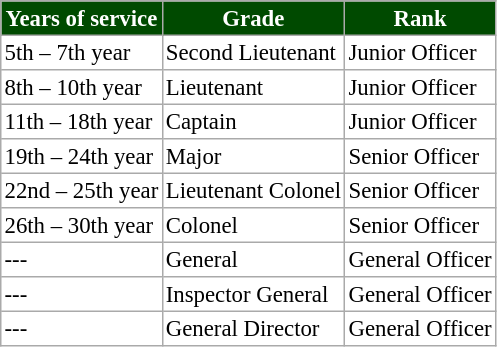<table border="2" cellpadding="2" cellspacing="0" style="margin: 1em 1em 1em 0; background: #fff; border: 1px #aaa solid; border-collapse: collapse; font-size: 95%;">
<tr>
<th style="background:#004A00;color:#fff;">Years of service</th>
<th style="background:#004A00;color:#fff;">Grade</th>
<th style="background:#004A00;color:#fff;">Rank</th>
</tr>
<tr>
<td>5th – 7th year</td>
<td>Second Lieutenant</td>
<td>Junior Officer</td>
</tr>
<tr>
<td>8th – 10th year</td>
<td>Lieutenant</td>
<td>Junior Officer</td>
</tr>
<tr>
<td>11th – 18th year</td>
<td>Captain</td>
<td>Junior Officer</td>
</tr>
<tr>
<td>19th – 24th year</td>
<td>Major</td>
<td>Senior Officer</td>
</tr>
<tr>
<td>22nd – 25th year</td>
<td>Lieutenant Colonel</td>
<td>Senior Officer</td>
</tr>
<tr>
<td>26th – 30th year</td>
<td>Colonel</td>
<td>Senior Officer</td>
</tr>
<tr>
<td>---</td>
<td>General</td>
<td>General Officer</td>
</tr>
<tr>
<td>---</td>
<td>Inspector General</td>
<td>General Officer</td>
</tr>
<tr>
<td>---</td>
<td>General Director</td>
<td>General Officer</td>
</tr>
</table>
